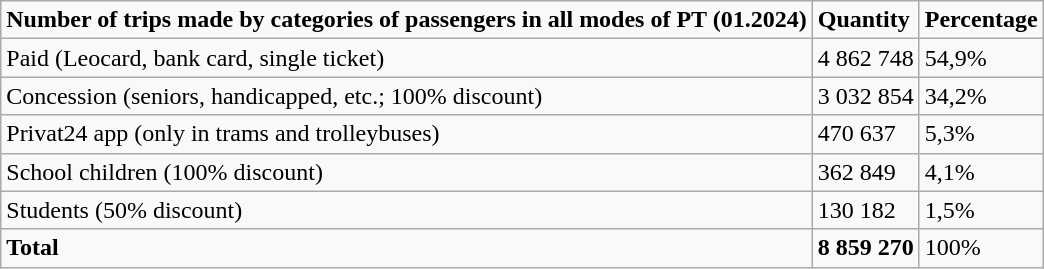<table class="wikitable">
<tr>
<td><strong>Number of trips made by categories of passengers in all modes of PT (01.2024)</strong></td>
<td><strong>Quantity</strong></td>
<td><strong>Percentage</strong></td>
</tr>
<tr>
<td>Paid (Leocard, bank card, single ticket)</td>
<td>4 862 748</td>
<td>54,9%</td>
</tr>
<tr>
<td>Concession (seniors, handicapped, etc.; 100% discount)</td>
<td>3 032 854</td>
<td>34,2%</td>
</tr>
<tr>
<td>Privat24 app (only in trams and trolleybuses)</td>
<td>470 637</td>
<td>5,3%</td>
</tr>
<tr>
<td>School children (100% discount)</td>
<td>362 849</td>
<td>4,1%</td>
</tr>
<tr>
<td>Students (50% discount)</td>
<td>130 182</td>
<td>1,5%</td>
</tr>
<tr>
<td><strong>Total</strong></td>
<td><strong>8 859 270</strong></td>
<td>100%</td>
</tr>
</table>
